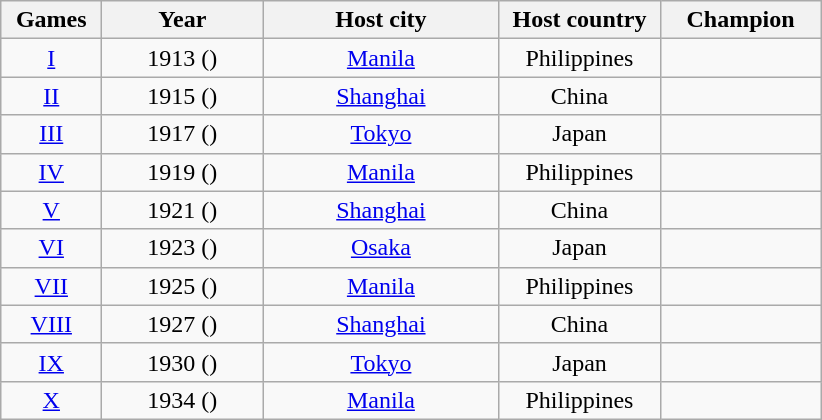<table class=wikitable style="text-align:center">
<tr>
<th width=60>Games</th>
<th width=100>Year</th>
<th width=150>Host city</th>
<th width=100>Host country</th>
<th width=100>Champion</th>
</tr>
<tr>
<td><a href='#'>I</a></td>
<td>1913 ()</td>
<td><a href='#'>Manila</a></td>
<td>Philippines</td>
<td></td>
</tr>
<tr>
<td><a href='#'>II</a></td>
<td>1915 ()</td>
<td><a href='#'>Shanghai</a></td>
<td>China</td>
<td></td>
</tr>
<tr>
<td><a href='#'>III</a></td>
<td>1917 ()</td>
<td><a href='#'>Tokyo</a></td>
<td>Japan</td>
<td></td>
</tr>
<tr>
<td><a href='#'>IV</a></td>
<td>1919 ()</td>
<td><a href='#'>Manila</a></td>
<td>Philippines</td>
<td></td>
</tr>
<tr>
<td><a href='#'>V</a></td>
<td>1921 ()</td>
<td><a href='#'>Shanghai</a></td>
<td>China</td>
<td></td>
</tr>
<tr>
<td><a href='#'>VI</a></td>
<td>1923 ()</td>
<td><a href='#'>Osaka</a></td>
<td>Japan</td>
<td></td>
</tr>
<tr>
<td><a href='#'>VII</a></td>
<td>1925 ()</td>
<td><a href='#'>Manila</a></td>
<td>Philippines</td>
<td></td>
</tr>
<tr>
<td><a href='#'>VIII</a></td>
<td>1927 ()</td>
<td><a href='#'>Shanghai</a></td>
<td>China</td>
<td></td>
</tr>
<tr>
<td><a href='#'>IX</a></td>
<td>1930 ()</td>
<td><a href='#'>Tokyo</a></td>
<td>Japan</td>
<td></td>
</tr>
<tr>
<td><a href='#'>X</a></td>
<td>1934 ()</td>
<td><a href='#'>Manila</a></td>
<td>Philippines</td>
<td></td>
</tr>
</table>
